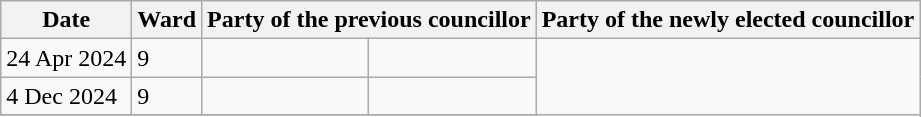<table class="wikitable">
<tr>
<th>Date</th>
<th>Ward</th>
<th colspan=2>Party of the previous councillor</th>
<th colspan=2>Party of the newly elected councillor</th>
</tr>
<tr>
<td>24 Apr 2024</td>
<td>9</td>
<td></td>
<td></td>
</tr>
<tr>
<td>4 Dec 2024</td>
<td>9</td>
<td></td>
<td></td>
</tr>
<tr>
</tr>
</table>
